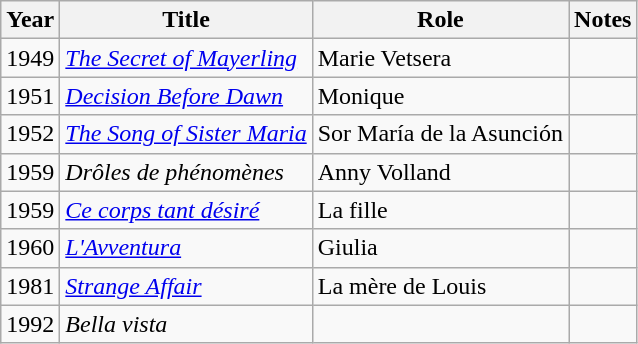<table class="wikitable">
<tr>
<th>Year</th>
<th>Title</th>
<th>Role</th>
<th>Notes</th>
</tr>
<tr>
<td>1949</td>
<td><em><a href='#'>The Secret of Mayerling</a></em></td>
<td>Marie Vetsera</td>
<td></td>
</tr>
<tr>
<td>1951</td>
<td><em><a href='#'>Decision Before Dawn</a></em></td>
<td>Monique</td>
<td></td>
</tr>
<tr>
<td>1952</td>
<td><em><a href='#'>The Song of Sister Maria</a></em></td>
<td>Sor María de la Asunción</td>
<td></td>
</tr>
<tr>
<td>1959</td>
<td><em>Drôles de phénomènes</em></td>
<td>Anny Volland</td>
<td></td>
</tr>
<tr>
<td>1959</td>
<td><em><a href='#'>Ce corps tant désiré</a></em></td>
<td>La fille</td>
<td></td>
</tr>
<tr>
<td>1960</td>
<td><em><a href='#'>L'Avventura</a></em></td>
<td>Giulia</td>
<td></td>
</tr>
<tr>
<td>1981</td>
<td><em><a href='#'>Strange Affair</a></em></td>
<td>La mère de Louis</td>
<td></td>
</tr>
<tr>
<td>1992</td>
<td><em>Bella vista</em></td>
<td></td>
<td></td>
</tr>
</table>
